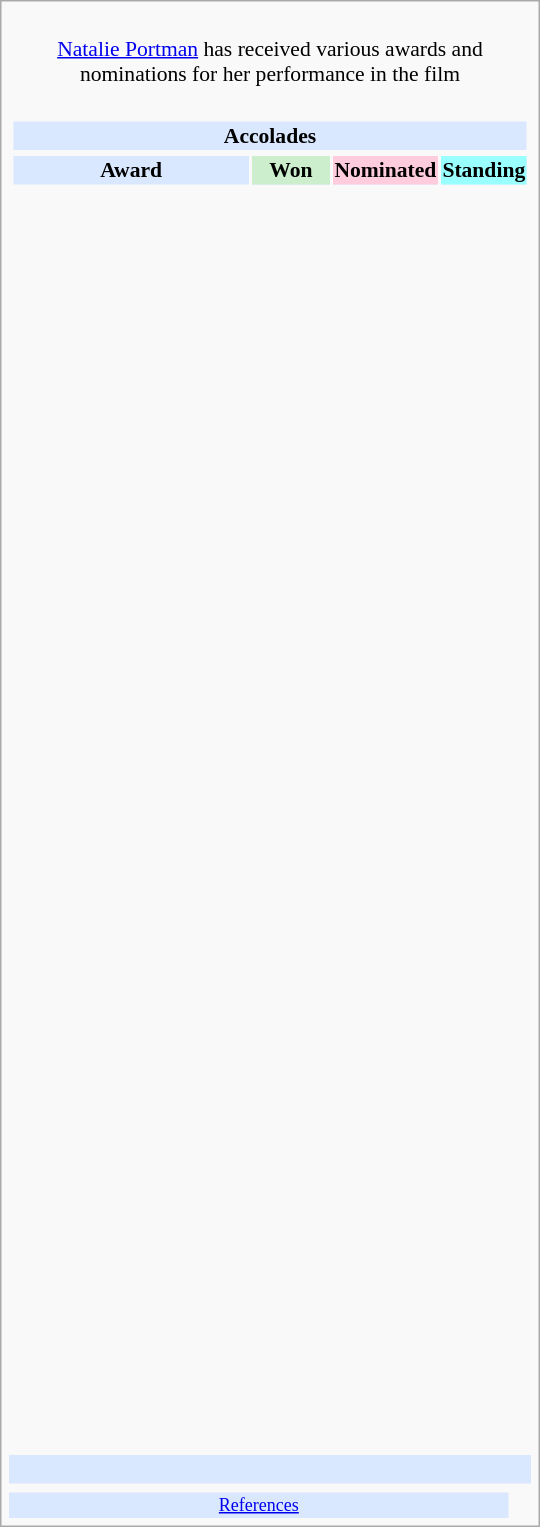<table class="infobox" style="width: 25em; text-align: left; font-size: 90%; vertical-align: middle;">
<tr>
<td colspan="4" style="text-align:center;"><br><a href='#'>Natalie Portman</a> has received various awards and nominations for her performance in the film</td>
</tr>
<tr>
<td colspan=4><br><table class="collapsible collapsed" width=100%>
<tr>
<th colspan="4" style="background-color: #D9E8FF; text-align: center;">Accolades</th>
</tr>
<tr>
</tr>
<tr bgcolor=#D9E8FF>
<td style="text-align:center;"><strong>Award</strong></td>
<td style="text-align:center; background: #cceecc; text-size:0.9em" width=50><strong>Won</strong></td>
<td style="text-align:center; background: #ffccdd; text-size:0.9em" width=50><strong>Nominated</strong></td>
<td style="text-align:center; background: #99ffff; text-size:0.9em" width=50><strong>Standing</strong></td>
</tr>
<tr>
<td align="center"><br></td>
<td></td>
<td></td>
<td></td>
</tr>
<tr>
<td align="center"><br></td>
<td></td>
<td></td>
<td></td>
</tr>
<tr>
<td align="center"><br></td>
<td></td>
<td></td>
<td></td>
</tr>
<tr>
<td align="center"><br></td>
<td></td>
<td></td>
<td></td>
</tr>
<tr>
<td align="center"><br></td>
<td></td>
<td></td>
<td></td>
</tr>
<tr>
<td align="center"><br></td>
<td></td>
<td></td>
<td></td>
</tr>
<tr>
<td align="center"><br></td>
<td></td>
<td></td>
<td></td>
</tr>
<tr>
<td align="center"><br></td>
<td></td>
<td></td>
<td></td>
</tr>
<tr>
<td align="center"><br></td>
<td></td>
<td></td>
<td></td>
</tr>
<tr>
<td align="center"><br></td>
<td></td>
<td></td>
<td></td>
</tr>
<tr>
<td align="center"><br></td>
<td></td>
<td></td>
<td></td>
</tr>
<tr>
<td align="center"><br></td>
<td></td>
<td></td>
<td></td>
</tr>
<tr>
<td align="center"><br></td>
<td></td>
<td></td>
<td></td>
</tr>
<tr>
<td align="center"><br></td>
<td></td>
<td></td>
<td></td>
</tr>
<tr>
<td align="center"><br></td>
<td></td>
<td></td>
<td></td>
</tr>
<tr>
<td align="center"><br></td>
<td></td>
<td></td>
<td></td>
</tr>
<tr>
<td align="center"><br></td>
<td></td>
<td></td>
<td></td>
</tr>
<tr>
<td align="center"><br></td>
<td></td>
<td></td>
<td></td>
</tr>
<tr>
<td align="center"><br></td>
<td></td>
<td></td>
<td></td>
</tr>
<tr>
<td align="center"><br></td>
<td></td>
<td></td>
<td></td>
</tr>
<tr>
<td align="center"><br></td>
<td></td>
<td></td>
<td></td>
</tr>
<tr>
<td align="center"><br></td>
<td></td>
<td></td>
<td></td>
</tr>
<tr>
<td align="center"><br></td>
<td></td>
<td></td>
<td></td>
</tr>
<tr>
<td align="center"><br></td>
<td></td>
<td></td>
<td></td>
</tr>
<tr>
<td align="center"><br></td>
<td></td>
<td></td>
<td></td>
</tr>
<tr>
<td align="center"><br></td>
<td></td>
<td></td>
<td></td>
</tr>
<tr>
<td align="center"><br></td>
<td></td>
<td></td>
<td></td>
</tr>
<tr>
<td align="center"><br></td>
<td></td>
<td></td>
<td></td>
</tr>
<tr>
<td align="center"><br></td>
<td></td>
<td></td>
<td></td>
</tr>
<tr>
<td align="center"><br></td>
<td></td>
<td></td>
<td></td>
</tr>
<tr>
<td align="center"><br></td>
<td></td>
<td></td>
<td></td>
</tr>
<tr>
<td align="center"><br></td>
<td></td>
<td></td>
<td></td>
</tr>
<tr>
<td align="center"><br></td>
<td></td>
<td></td>
<td></td>
</tr>
<tr>
<td align="center"><br></td>
<td></td>
<td></td>
<td></td>
</tr>
<tr>
<td align="center"><br></td>
<td></td>
<td></td>
<td></td>
</tr>
<tr>
<td align="center"><br></td>
<td></td>
<td></td>
<td></td>
</tr>
<tr>
<td align="center"><br></td>
<td></td>
<td></td>
<td></td>
</tr>
<tr>
<td align="center"><br></td>
<td></td>
<td></td>
<td></td>
</tr>
<tr>
<td align="center"><br></td>
<td></td>
<td></td>
<td></td>
</tr>
<tr>
<td align="center"><br></td>
<td></td>
<td></td>
<td></td>
</tr>
<tr>
</tr>
</table>
</td>
</tr>
<tr style="background:#d9e8ff;">
<td style="text-align:center;" colspan="4"><br></td>
</tr>
<tr>
<td></td>
<td></td>
<td></td>
<td></td>
</tr>
<tr bgcolor=#D9E8FF>
<td colspan="3" style="font-size: smaller; text-align:center;"><a href='#'>References</a></td>
</tr>
</table>
